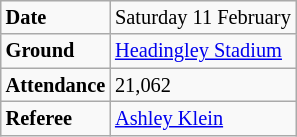<table class="wikitable" style="font-size:85%;">
<tr>
<td><strong>Date</strong></td>
<td>Saturday 11 February</td>
</tr>
<tr>
<td><strong>Ground</strong></td>
<td><a href='#'>Headingley Stadium</a></td>
</tr>
<tr>
<td><strong>Attendance</strong></td>
<td>21,062</td>
</tr>
<tr>
<td><strong>Referee</strong></td>
<td><a href='#'>Ashley Klein</a></td>
</tr>
</table>
